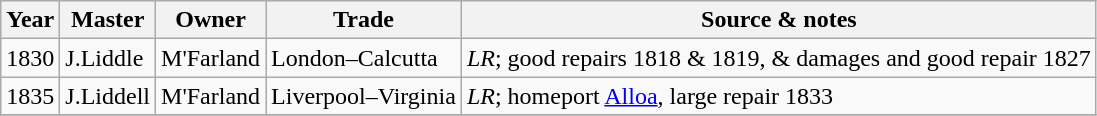<table class=" wikitable">
<tr>
<th>Year</th>
<th>Master</th>
<th>Owner</th>
<th>Trade</th>
<th>Source & notes</th>
</tr>
<tr>
<td>1830</td>
<td>J.Liddle</td>
<td>M'Farland</td>
<td>London–Calcutta</td>
<td><em>LR</em>; good repairs 1818 & 1819, & damages and good repair 1827</td>
</tr>
<tr>
<td>1835</td>
<td>J.Liddell</td>
<td>M'Farland</td>
<td>Liverpool–Virginia</td>
<td><em>LR</em>; homeport <a href='#'>Alloa</a>, large repair 1833</td>
</tr>
<tr>
</tr>
</table>
